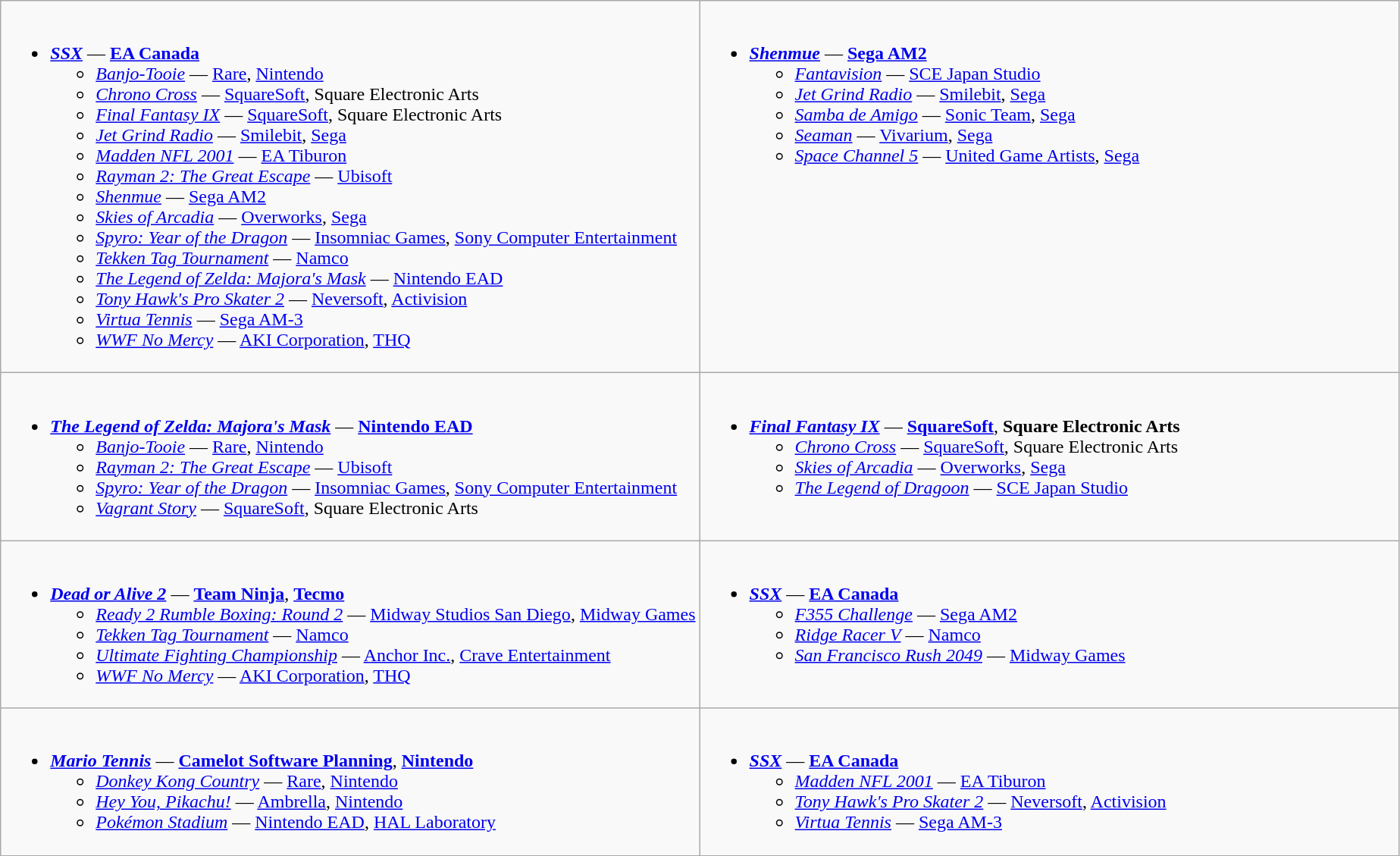<table class="wikitable">
<tr>
<td valign="top" width="50%"><br><ul><li><strong><em><a href='#'>SSX</a></em></strong> — <strong><a href='#'>EA Canada</a></strong><ul><li><em><a href='#'>Banjo-Tooie</a></em> — <a href='#'>Rare</a>, <a href='#'>Nintendo</a></li><li><em><a href='#'>Chrono Cross</a></em> — <a href='#'>SquareSoft</a>, Square Electronic Arts</li><li><em><a href='#'>Final Fantasy IX</a></em> — <a href='#'>SquareSoft</a>, Square Electronic Arts</li><li><em><a href='#'>Jet Grind Radio</a></em> — <a href='#'>Smilebit</a>, <a href='#'>Sega</a></li><li><em><a href='#'>Madden NFL 2001</a></em> — <a href='#'>EA Tiburon</a></li><li><em><a href='#'>Rayman 2: The Great Escape</a></em> — <a href='#'>Ubisoft</a></li><li><em><a href='#'>Shenmue</a></em> — <a href='#'>Sega AM2</a></li><li><em><a href='#'>Skies of Arcadia</a></em> — <a href='#'>Overworks</a>, <a href='#'>Sega</a></li><li><em><a href='#'>Spyro: Year of the Dragon</a></em> — <a href='#'>Insomniac Games</a>, <a href='#'>Sony Computer Entertainment</a></li><li><em><a href='#'>Tekken Tag Tournament</a></em> — <a href='#'>Namco</a></li><li><em><a href='#'>The Legend of Zelda: Majora's Mask</a></em> — <a href='#'>Nintendo EAD</a></li><li><em><a href='#'>Tony Hawk's Pro Skater 2</a></em> — <a href='#'>Neversoft</a>, <a href='#'>Activision</a></li><li><em><a href='#'>Virtua Tennis</a></em> — <a href='#'>Sega AM-3</a></li><li><em><a href='#'>WWF No Mercy</a></em> — <a href='#'>AKI Corporation</a>, <a href='#'>THQ</a></li></ul></li></ul></td>
<td valign="top" width="50%"><br><ul><li><strong><em><a href='#'>Shenmue</a></em></strong> — <strong><a href='#'>Sega AM2</a></strong><ul><li><em><a href='#'>Fantavision</a></em> — <a href='#'>SCE Japan Studio</a></li><li><em><a href='#'>Jet Grind Radio</a></em> — <a href='#'>Smilebit</a>, <a href='#'>Sega</a></li><li><em><a href='#'>Samba de Amigo</a></em> — <a href='#'>Sonic Team</a>, <a href='#'>Sega</a></li><li><em><a href='#'>Seaman</a></em> — <a href='#'>Vivarium</a>, <a href='#'>Sega</a></li><li><em><a href='#'>Space Channel 5</a></em> — <a href='#'>United Game Artists</a>, <a href='#'>Sega</a></li></ul></li></ul></td>
</tr>
<tr>
<td valign="top" width="50%"><br><ul><li><strong><em><a href='#'>The Legend of Zelda: Majora's Mask</a></em></strong> — <strong><a href='#'>Nintendo EAD</a></strong><ul><li><em><a href='#'>Banjo-Tooie</a></em> — <a href='#'>Rare</a>, <a href='#'>Nintendo</a></li><li><em><a href='#'>Rayman 2: The Great Escape</a></em> — <a href='#'>Ubisoft</a></li><li><em><a href='#'>Spyro: Year of the Dragon</a></em> — <a href='#'>Insomniac Games</a>, <a href='#'>Sony Computer Entertainment</a></li><li><em><a href='#'>Vagrant Story</a></em> — <a href='#'>SquareSoft</a>, Square Electronic Arts</li></ul></li></ul></td>
<td valign="top" width="50%"><br><ul><li><strong><em><a href='#'>Final Fantasy IX</a></em></strong> — <strong><a href='#'>SquareSoft</a></strong>, <strong>Square Electronic Arts</strong><ul><li><em><a href='#'>Chrono Cross</a></em> — <a href='#'>SquareSoft</a>, Square Electronic Arts</li><li><em><a href='#'>Skies of Arcadia</a></em> — <a href='#'>Overworks</a>, <a href='#'>Sega</a></li><li><em><a href='#'>The Legend of Dragoon</a></em> — <a href='#'>SCE Japan Studio</a></li></ul></li></ul></td>
</tr>
<tr>
<td valign="top" width="50%"><br><ul><li><strong><em><a href='#'>Dead or Alive 2</a></em></strong> — <strong><a href='#'>Team Ninja</a></strong>, <strong><a href='#'>Tecmo</a></strong><ul><li><em><a href='#'>Ready 2 Rumble Boxing: Round 2</a></em> — <a href='#'>Midway Studios San Diego</a>, <a href='#'>Midway Games</a></li><li><em><a href='#'>Tekken Tag Tournament</a></em> — <a href='#'>Namco</a></li><li><em><a href='#'>Ultimate Fighting Championship</a></em> — <a href='#'>Anchor Inc.</a>, <a href='#'>Crave Entertainment</a></li><li><em><a href='#'>WWF No Mercy</a></em> — <a href='#'>AKI Corporation</a>, <a href='#'>THQ</a></li></ul></li></ul></td>
<td valign="top" width="50%"><br><ul><li><strong><em><a href='#'>SSX</a></em></strong> — <strong><a href='#'>EA Canada</a></strong><ul><li><em><a href='#'>F355 Challenge</a></em> — <a href='#'>Sega AM2</a></li><li><em><a href='#'>Ridge Racer V</a></em> — <a href='#'>Namco</a></li><li><em><a href='#'>San Francisco Rush 2049</a></em> — <a href='#'>Midway Games</a></li></ul></li></ul></td>
</tr>
<tr>
<td valign="top" width="50%"><br><ul><li><strong><em><a href='#'>Mario Tennis</a></em></strong> — <strong><a href='#'>Camelot Software Planning</a></strong>, <strong><a href='#'>Nintendo</a></strong><ul><li><em><a href='#'>Donkey Kong Country</a></em> — <a href='#'>Rare</a>, <a href='#'>Nintendo</a></li><li><em><a href='#'>Hey You, Pikachu!</a></em> — <a href='#'>Ambrella</a>, <a href='#'>Nintendo</a></li><li><em><a href='#'>Pokémon Stadium</a></em> — <a href='#'>Nintendo EAD</a>, <a href='#'>HAL Laboratory</a></li></ul></li></ul></td>
<td valign="top" width="50%"><br><ul><li><strong><em><a href='#'>SSX</a></em></strong> — <strong><a href='#'>EA Canada</a></strong><ul><li><em><a href='#'>Madden NFL 2001</a></em> — <a href='#'>EA Tiburon</a></li><li><em><a href='#'>Tony Hawk's Pro Skater 2</a></em> — <a href='#'>Neversoft</a>, <a href='#'>Activision</a></li><li><em><a href='#'>Virtua Tennis</a></em> — <a href='#'>Sega AM-3</a></li></ul></li></ul></td>
</tr>
</table>
